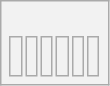<table class="wikitable" style="text-align:center;">
<tr>
<th><br><table>
<tr>
<td><br></td>
<td><br></td>
<td><br></td>
<td><br></td>
<td><br></td>
<td></td>
</tr>
</table>
</th>
</tr>
</table>
